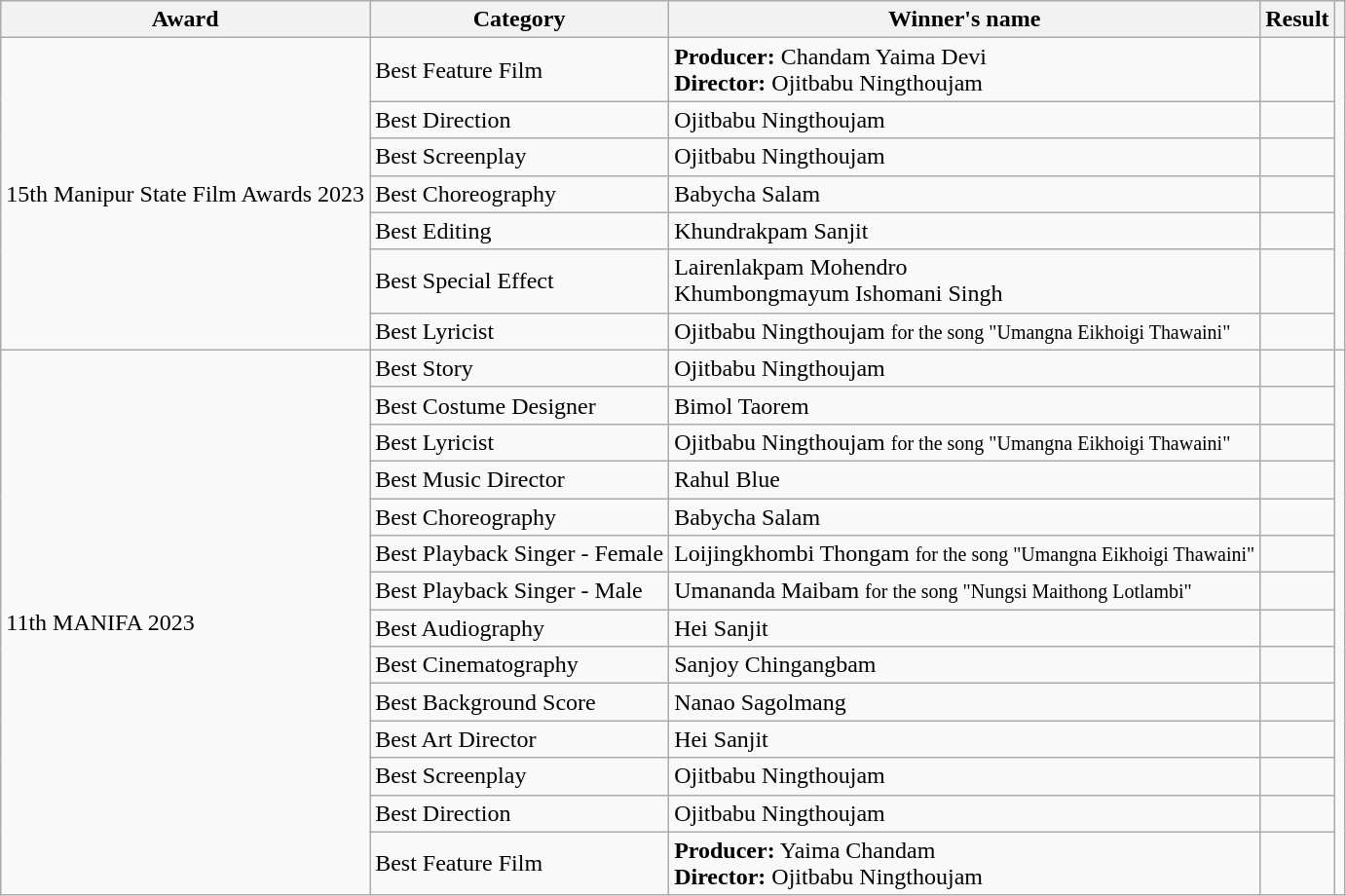<table class="wikitable sortable">
<tr>
<th>Award</th>
<th>Category</th>
<th>Winner's name</th>
<th>Result</th>
<th></th>
</tr>
<tr>
<td rowspan="7">15th Manipur State Film Awards 2023</td>
<td>Best Feature Film</td>
<td><strong>Producer:</strong> Chandam Yaima Devi<br><strong>Director:</strong> Ojitbabu Ningthoujam</td>
<td></td>
<td rowspan="7"></td>
</tr>
<tr>
<td>Best Direction</td>
<td>Ojitbabu Ningthoujam</td>
<td></td>
</tr>
<tr>
<td>Best Screenplay</td>
<td>Ojitbabu Ningthoujam</td>
<td></td>
</tr>
<tr>
<td>Best Choreography</td>
<td>Babycha Salam</td>
<td></td>
</tr>
<tr>
<td>Best Editing</td>
<td>Khundrakpam Sanjit</td>
<td></td>
</tr>
<tr>
<td>Best Special Effect</td>
<td>Lairenlakpam Mohendro<br>Khumbongmayum Ishomani Singh</td>
<td></td>
</tr>
<tr>
<td>Best Lyricist</td>
<td>Ojitbabu Ningthoujam <small>for the song "Umangna Eikhoigi Thawaini"</small></td>
<td></td>
</tr>
<tr>
<td rowspan="14">11th MANIFA 2023</td>
<td>Best Story</td>
<td>Ojitbabu Ningthoujam</td>
<td></td>
<td rowspan="14"></td>
</tr>
<tr>
<td>Best Costume Designer</td>
<td>Bimol Taorem</td>
<td></td>
</tr>
<tr>
<td>Best Lyricist</td>
<td>Ojitbabu Ningthoujam <small>for the song "Umangna Eikhoigi Thawaini"</small></td>
<td></td>
</tr>
<tr>
<td>Best Music Director</td>
<td>Rahul Blue</td>
<td></td>
</tr>
<tr>
<td>Best Choreography</td>
<td>Babycha Salam</td>
<td></td>
</tr>
<tr>
<td>Best Playback Singer - Female</td>
<td>Loijingkhombi Thongam <small>for the song "Umangna Eikhoigi Thawaini"</small></td>
<td></td>
</tr>
<tr>
<td>Best Playback Singer - Male</td>
<td>Umananda Maibam <small>for the song "Nungsi Maithong Lotlambi"</small></td>
<td></td>
</tr>
<tr>
<td>Best Audiography</td>
<td>Hei Sanjit</td>
<td></td>
</tr>
<tr>
<td>Best Cinematography</td>
<td>Sanjoy Chingangbam</td>
<td></td>
</tr>
<tr>
<td>Best Background Score</td>
<td>Nanao Sagolmang</td>
<td></td>
</tr>
<tr>
<td>Best Art Director</td>
<td>Hei Sanjit</td>
<td></td>
</tr>
<tr>
<td>Best Screenplay</td>
<td>Ojitbabu Ningthoujam</td>
<td></td>
</tr>
<tr>
<td>Best Direction</td>
<td>Ojitbabu Ningthoujam</td>
<td></td>
</tr>
<tr>
<td>Best Feature Film</td>
<td><strong>Producer:</strong> Yaima Chandam<br><strong>Director:</strong> Ojitbabu Ningthoujam</td>
<td></td>
</tr>
</table>
